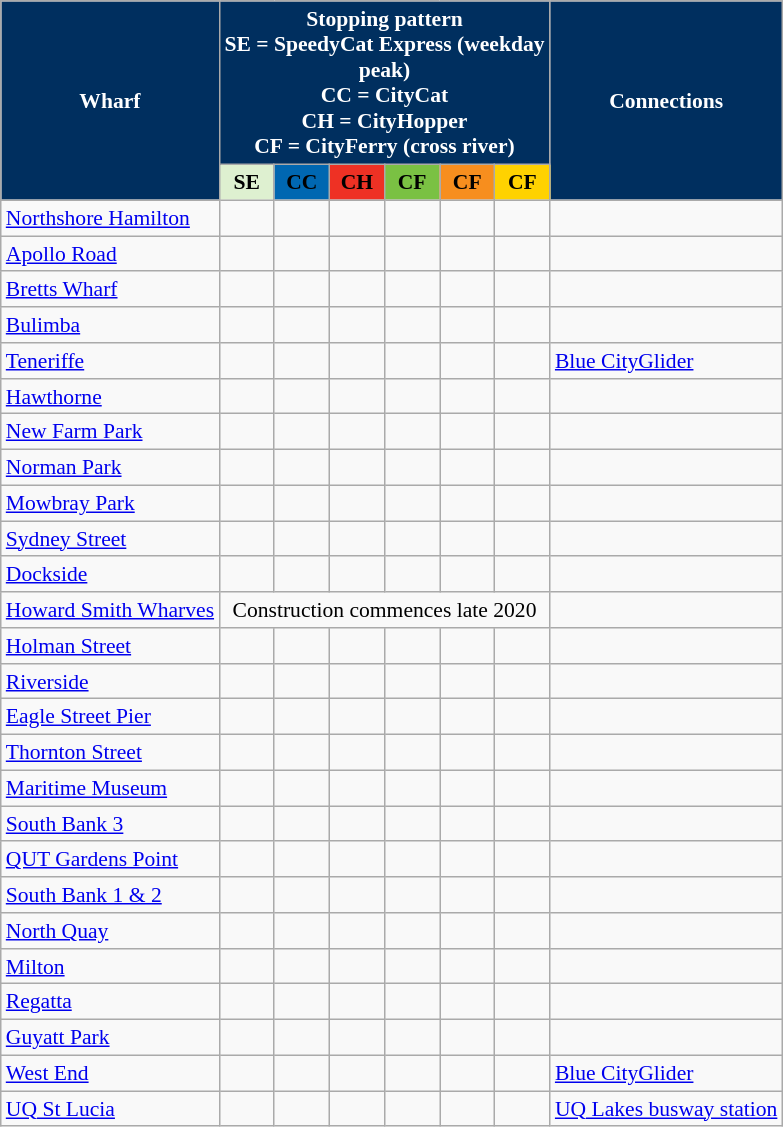<table class="wikitable" align="left" style="margin: 1em auto 1em auto; text-align:center; font-size:90%">
<tr>
<th rowspan="2" style="color:white; background:#002F5F">Wharf</th>
<th colspan="6" style="color:white; background:#002F5F">Stopping pattern<br>SE = SpeedyCat Express (weekday peak)<br>CC = CityCat<br>CH = CityHopper<br>CF = CityFerry (cross river)</th>
<th rowspan="2" style="color:white; background:#002F5F">Connections</th>
</tr>
<tr>
<th style="width:30px; color:#000000; background:#DEF0D0">SE</th>
<th style="width:30px; color:#000000; background:#0067B1">CC</th>
<th style="width:30px; color:#000000; background:#EE3124">CH</th>
<th style="width:30px; color:#000000; background:#7AC143">CF</th>
<th style="width:30px; color:#000000; background:#F78E1E">CF</th>
<th style="width:30px; color:#000000; background:#FFD200">CF</th>
</tr>
<tr>
<td style="text-align:left;"><a href='#'>Northshore Hamilton</a></td>
<td></td>
<td></td>
<td></td>
<td></td>
<td></td>
<td></td>
<td style="text-align:left;"></td>
</tr>
<tr>
<td style="text-align:left;"><a href='#'>Apollo Road</a></td>
<td></td>
<td></td>
<td></td>
<td></td>
<td></td>
<td></td>
<td style="text-align:left;"></td>
</tr>
<tr>
<td style="text-align:left;"><a href='#'>Bretts Wharf</a></td>
<td></td>
<td></td>
<td></td>
<td></td>
<td></td>
<td></td>
<td style="text-align:left;"></td>
</tr>
<tr>
<td style="text-align:left;"><a href='#'>Bulimba</a></td>
<td></td>
<td></td>
<td></td>
<td></td>
<td></td>
<td></td>
<td style="text-align:left;"></td>
</tr>
<tr>
<td style="text-align:left;"><a href='#'>Teneriffe</a></td>
<td></td>
<td></td>
<td></td>
<td></td>
<td></td>
<td></td>
<td style="text-align:left;"> <a href='#'>Blue CityGlider</a></td>
</tr>
<tr>
<td style="text-align:left;"><a href='#'>Hawthorne</a></td>
<td></td>
<td></td>
<td></td>
<td></td>
<td></td>
<td></td>
<td style="text-align:left;"></td>
</tr>
<tr>
<td style="text-align:left;"><a href='#'>New Farm Park</a></td>
<td></td>
<td></td>
<td></td>
<td></td>
<td></td>
<td></td>
<td></td>
</tr>
<tr>
<td style="text-align:left;"><a href='#'>Norman Park</a></td>
<td></td>
<td></td>
<td></td>
<td></td>
<td></td>
<td></td>
<td></td>
</tr>
<tr>
<td style="text-align:left;"><a href='#'>Mowbray Park</a></td>
<td></td>
<td></td>
<td></td>
<td></td>
<td></td>
<td></td>
<td></td>
</tr>
<tr>
<td style="text-align:left;"><a href='#'>Sydney Street</a></td>
<td></td>
<td></td>
<td></td>
<td></td>
<td></td>
<td></td>
<td></td>
</tr>
<tr>
<td style="text-align:left;"><a href='#'>Dockside</a></td>
<td></td>
<td></td>
<td></td>
<td></td>
<td></td>
<td></td>
<td></td>
</tr>
<tr>
<td style="text-align:left;"><a href='#'>Howard Smith Wharves</a></td>
<td colspan="6">Construction commences late 2020</td>
<td></td>
</tr>
<tr>
<td style="text-align:left;"><a href='#'>Holman Street</a></td>
<td></td>
<td></td>
<td></td>
<td></td>
<td></td>
<td></td>
<td></td>
</tr>
<tr>
<td style="text-align:left;"><a href='#'>Riverside</a></td>
<td></td>
<td></td>
<td></td>
<td></td>
<td></td>
<td></td>
<td></td>
</tr>
<tr>
<td style="text-align:left;"><a href='#'>Eagle Street Pier</a></td>
<td></td>
<td></td>
<td></td>
<td></td>
<td></td>
<td></td>
<td style="text-align:left;"></td>
</tr>
<tr>
<td style="text-align:left;"><a href='#'>Thornton Street</a></td>
<td></td>
<td></td>
<td></td>
<td></td>
<td></td>
<td></td>
<td></td>
</tr>
<tr>
<td style="text-align:left;"><a href='#'>Maritime Museum</a></td>
<td></td>
<td></td>
<td></td>
<td></td>
<td></td>
<td></td>
<td></td>
</tr>
<tr>
<td style="text-align:left;"><a href='#'>South Bank 3</a></td>
<td></td>
<td></td>
<td></td>
<td></td>
<td></td>
<td></td>
<td></td>
</tr>
<tr>
<td style="text-align:left;"><a href='#'>QUT Gardens Point</a></td>
<td></td>
<td></td>
<td></td>
<td></td>
<td></td>
<td></td>
<td></td>
</tr>
<tr>
<td style="text-align:left;"><a href='#'>South Bank 1 & 2</a></td>
<td></td>
<td></td>
<td></td>
<td></td>
<td></td>
<td></td>
<td></td>
</tr>
<tr>
<td style="text-align:left;"><a href='#'>North Quay</a></td>
<td></td>
<td></td>
<td></td>
<td></td>
<td></td>
<td></td>
<td></td>
</tr>
<tr>
<td style="text-align:left;"><a href='#'>Milton</a></td>
<td></td>
<td></td>
<td></td>
<td></td>
<td></td>
<td></td>
<td style="text-align:left;"></td>
</tr>
<tr>
<td style="text-align:left;"><a href='#'>Regatta</a></td>
<td></td>
<td></td>
<td></td>
<td></td>
<td></td>
<td></td>
<td style="text-align:left;"></td>
</tr>
<tr>
<td style="text-align:left;"><a href='#'>Guyatt Park</a></td>
<td></td>
<td></td>
<td></td>
<td></td>
<td></td>
<td></td>
<td></td>
</tr>
<tr>
<td style="text-align:left;"><a href='#'>West End</a></td>
<td></td>
<td></td>
<td></td>
<td></td>
<td></td>
<td></td>
<td style="text-align:left;"> <a href='#'>Blue CityGlider</a></td>
</tr>
<tr>
<td style="text-align:left;"><a href='#'>UQ St Lucia</a></td>
<td></td>
<td></td>
<td></td>
<td></td>
<td></td>
<td></td>
<td style="text-align:left;"> <a href='#'>UQ Lakes busway station</a></td>
</tr>
</table>
